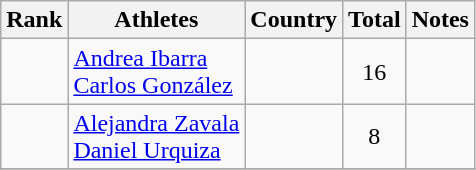<table class="wikitable sortable" style="text-align:center">
<tr>
<th>Rank</th>
<th>Athletes</th>
<th>Country</th>
<th>Total</th>
<th>Notes</th>
</tr>
<tr>
<td></td>
<td align=left><a href='#'>Andrea Ibarra</a><br><a href='#'>Carlos González</a></td>
<td align=left></td>
<td>16</td>
<td></td>
</tr>
<tr>
<td></td>
<td align=left><a href='#'>Alejandra Zavala</a><br><a href='#'>Daniel Urquiza</a></td>
<td align=left></td>
<td>8</td>
<td></td>
</tr>
<tr>
</tr>
</table>
